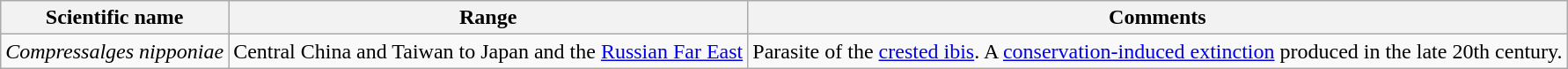<table class="wikitable sortable">
<tr>
<th>Scientific name</th>
<th>Range</th>
<th class="unsortable">Comments</th>
</tr>
<tr>
<td><em>Compressalges nipponiae</em></td>
<td>Central China and Taiwan to Japan and the <a href='#'>Russian Far East</a></td>
<td>Parasite of the <a href='#'>crested ibis</a>. A <a href='#'>conservation-induced extinction</a> produced in the late 20th century.</td>
</tr>
</table>
